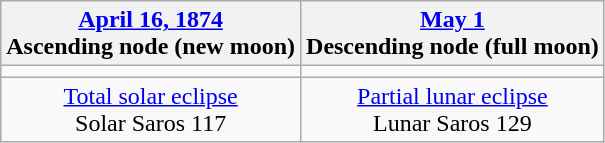<table class="wikitable">
<tr>
<th><a href='#'>April 16, 1874</a><br>Ascending node (new moon)<br></th>
<th><a href='#'>May 1</a><br>Descending node (full moon)<br></th>
</tr>
<tr>
<td></td>
<td></td>
</tr>
<tr align=center>
<td><a href='#'>Total solar eclipse</a><br>Solar Saros 117</td>
<td><a href='#'>Partial lunar eclipse</a><br>Lunar Saros 129</td>
</tr>
</table>
